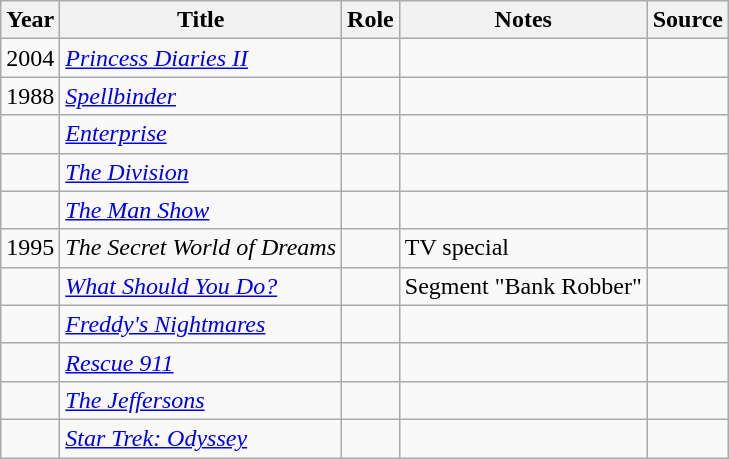<table class="wikitable sortable plainrowheaders">
<tr>
<th>Year</th>
<th>Title</th>
<th>Role</th>
<th class="unsortable">Notes</th>
<th class="unsortable">Source</th>
</tr>
<tr>
<td>2004</td>
<td><em><a href='#'>Princess Diaries II</a></em></td>
<td></td>
<td></td>
<td></td>
</tr>
<tr>
<td>1988</td>
<td><em><a href='#'>Spellbinder</a></em></td>
<td></td>
<td></td>
<td></td>
</tr>
<tr>
<td></td>
<td><em><a href='#'>Enterprise</a></em></td>
<td></td>
<td></td>
<td></td>
</tr>
<tr>
<td></td>
<td><em><a href='#'>The Division</a></em></td>
<td></td>
<td></td>
<td></td>
</tr>
<tr>
<td></td>
<td><em><a href='#'>The Man Show</a></em></td>
<td></td>
<td></td>
<td></td>
</tr>
<tr>
<td>1995</td>
<td><em>The Secret World of Dreams</em></td>
<td></td>
<td>TV special</td>
<td></td>
</tr>
<tr>
<td></td>
<td><em><a href='#'>What Should You Do?</a></em></td>
<td></td>
<td>Segment "Bank Robber"</td>
<td></td>
</tr>
<tr>
<td></td>
<td><em><a href='#'>Freddy's Nightmares</a></em></td>
<td></td>
<td></td>
<td></td>
</tr>
<tr>
<td></td>
<td><em><a href='#'>Rescue 911</a></em></td>
<td></td>
<td></td>
<td></td>
</tr>
<tr>
<td></td>
<td><em><a href='#'>The Jeffersons</a></em></td>
<td></td>
<td></td>
<td></td>
</tr>
<tr>
<td></td>
<td><em><a href='#'>Star Trek: Odyssey</a></em></td>
<td></td>
<td></td>
<td></td>
</tr>
</table>
